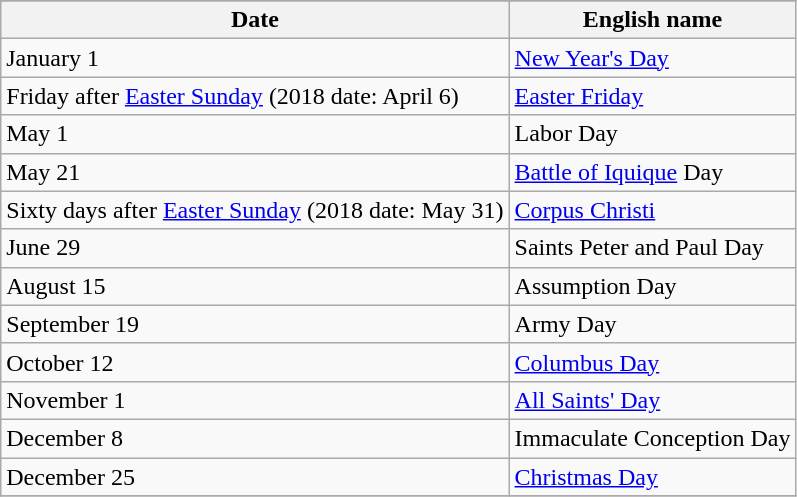<table class="wikitable">
<tr>
</tr>
<tr>
<th>Date</th>
<th>English name</th>
</tr>
<tr>
<td>January 1</td>
<td><a href='#'>New Year's Day</a></td>
</tr>
<tr>
<td>Friday after <a href='#'>Easter Sunday</a> (2018 date: April 6)</td>
<td><a href='#'>Easter Friday</a></td>
</tr>
<tr>
<td>May 1</td>
<td>Labor Day</td>
</tr>
<tr>
<td>May 21</td>
<td><a href='#'>Battle of Iquique</a> Day</td>
</tr>
<tr>
<td>Sixty days after <a href='#'>Easter Sunday</a> (2018 date: May 31)</td>
<td><a href='#'>Corpus Christi</a></td>
</tr>
<tr>
<td>June 29</td>
<td>Saints Peter and Paul Day</td>
</tr>
<tr>
<td>August 15</td>
<td>Assumption Day</td>
</tr>
<tr>
<td>September 19</td>
<td>Army Day</td>
</tr>
<tr>
<td>October 12</td>
<td><a href='#'>Columbus Day</a></td>
</tr>
<tr>
<td>November 1</td>
<td><a href='#'>All Saints' Day</a></td>
</tr>
<tr>
<td>December 8</td>
<td>Immaculate Conception Day</td>
</tr>
<tr>
<td>December 25</td>
<td><a href='#'>Christmas Day</a></td>
</tr>
<tr>
</tr>
</table>
